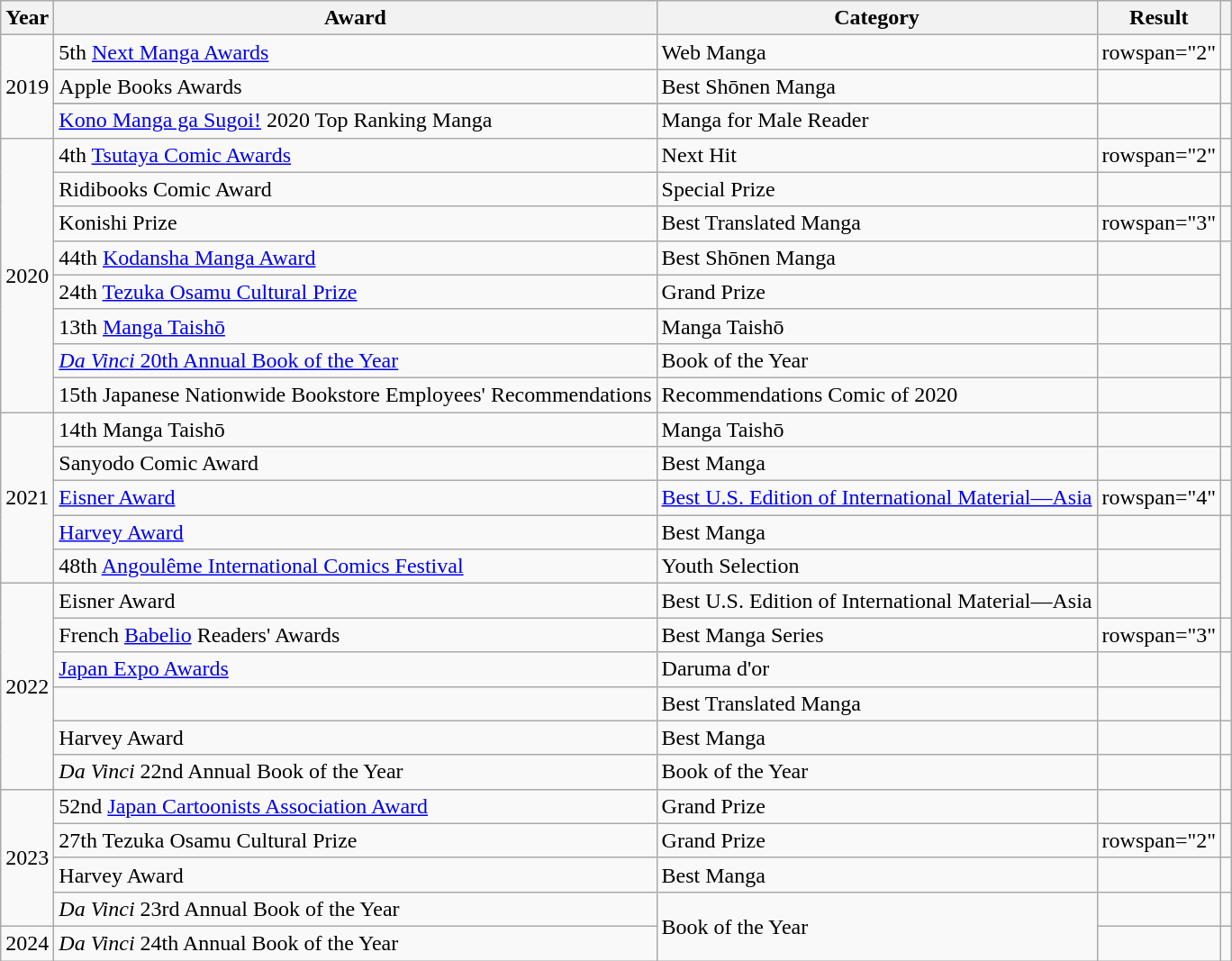<table class="wikitable plainrowheaders sortable">
<tr>
<th scope="col">Year</th>
<th scope="col">Award</th>
<th scope="col">Category</th>
<th scope="col">Result</th>
<th scope="col" class="unsortable"></th>
</tr>
<tr>
<td rowspan="4" align="center">2019</td>
<td>5th <a href='#'>Next Manga Awards</a></td>
<td>Web Manga</td>
<td>rowspan="2" </td>
<td style="text-align:center;"></td>
</tr>
<tr>
<td>Apple Books Awards</td>
<td>Best Shōnen Manga</td>
<td style="text-align:center;"></td>
</tr>
<tr>
</tr>
<tr>
<td><a href='#'>Kono Manga ga Sugoi!</a> 2020 Top Ranking Manga</td>
<td>Manga for Male Reader</td>
<td></td>
<td style="text-align:center;"></td>
</tr>
<tr>
<td rowspan="8" align="center">2020</td>
<td>4th <a href='#'>Tsutaya Comic Awards</a></td>
<td>Next Hit</td>
<td>rowspan="2" </td>
<td style="text-align:center;"></td>
</tr>
<tr>
<td>Ridibooks Comic Award</td>
<td>Special Prize</td>
<td style="text-align:center;"></td>
</tr>
<tr>
<td>Konishi Prize</td>
<td>Best Translated Manga</td>
<td>rowspan="3" </td>
<td style="text-align:center;"></td>
</tr>
<tr>
<td>44th <a href='#'>Kodansha Manga Award</a></td>
<td>Best Shōnen Manga</td>
<td style="text-align:center;"></td>
</tr>
<tr>
<td>24th <a href='#'>Tezuka Osamu Cultural Prize</a></td>
<td>Grand Prize</td>
<td style="text-align:center;"></td>
</tr>
<tr>
<td>13th <a href='#'>Manga Taishō</a></td>
<td>Manga Taishō</td>
<td></td>
<td style="text-align:center;"></td>
</tr>
<tr>
<td><a href='#'><em>Da Vinci</em> 20th Annual Book of the Year</a></td>
<td>Book of the Year</td>
<td></td>
<td style="text-align:center;"></td>
</tr>
<tr>
<td>15th Japanese Nationwide Bookstore Employees' Recommendations</td>
<td>Recommendations Comic of 2020</td>
<td></td>
<td style="text-align:center;"></td>
</tr>
<tr>
<td rowspan="5" align="center">2021</td>
<td>14th Manga Taishō</td>
<td>Manga Taishō</td>
<td></td>
<td style="text-align:center;"></td>
</tr>
<tr>
<td>Sanyodo Comic Award</td>
<td>Best Manga</td>
<td></td>
<td style="text-align:center;"></td>
</tr>
<tr>
<td><a href='#'>Eisner Award</a></td>
<td><a href='#'>Best U.S. Edition of International Material—Asia</a></td>
<td>rowspan="4" </td>
<td style="text-align:center;"></td>
</tr>
<tr>
<td><a href='#'>Harvey Award</a></td>
<td>Best Manga</td>
<td style="text-align:center;"></td>
</tr>
<tr>
<td>48th <a href='#'>Angoulême International Comics Festival</a></td>
<td>Youth Selection</td>
<td style="text-align:center;"></td>
</tr>
<tr>
<td rowspan="6" align="center">2022</td>
<td>Eisner Award</td>
<td>Best U.S. Edition of International Material—Asia</td>
<td style="text-align:center;"></td>
</tr>
<tr>
<td>French <a href='#'>Babelio</a> Readers' Awards</td>
<td>Best Manga Series</td>
<td>rowspan="3" </td>
<td style="text-align:center;"></td>
</tr>
<tr>
<td><a href='#'>Japan Expo Awards</a></td>
<td>Daruma d'or</td>
<td style="text-align:center;"></td>
</tr>
<tr>
<td></td>
<td>Best Translated Manga</td>
<td style="text-align:center;"></td>
</tr>
<tr>
<td>Harvey Award</td>
<td>Best Manga</td>
<td></td>
<td style="text-align:center;"></td>
</tr>
<tr>
<td><em>Da Vinci</em> 22nd Annual Book of the Year</td>
<td>Book of the Year</td>
<td></td>
<td style="text-align:center;"></td>
</tr>
<tr>
<td rowspan="4" align="center">2023</td>
<td>52nd <a href='#'>Japan Cartoonists Association Award</a></td>
<td>Grand Prize</td>
<td></td>
<td style="text-align:center;"></td>
</tr>
<tr>
<td>27th Tezuka Osamu Cultural Prize</td>
<td>Grand Prize</td>
<td>rowspan="2" </td>
<td style="text-align:center;"></td>
</tr>
<tr>
<td>Harvey Award</td>
<td>Best Manga</td>
<td style="text-align:center;"></td>
</tr>
<tr>
<td><em>Da Vinci</em> 23rd Annual Book of the Year</td>
<td rowspan="2">Book of the Year</td>
<td></td>
<td style="text-align:center;"></td>
</tr>
<tr>
<td align="center">2024</td>
<td><em>Da Vinci</em> 24th Annual Book of the Year</td>
<td></td>
<td style="text-align:center;"></td>
</tr>
</table>
